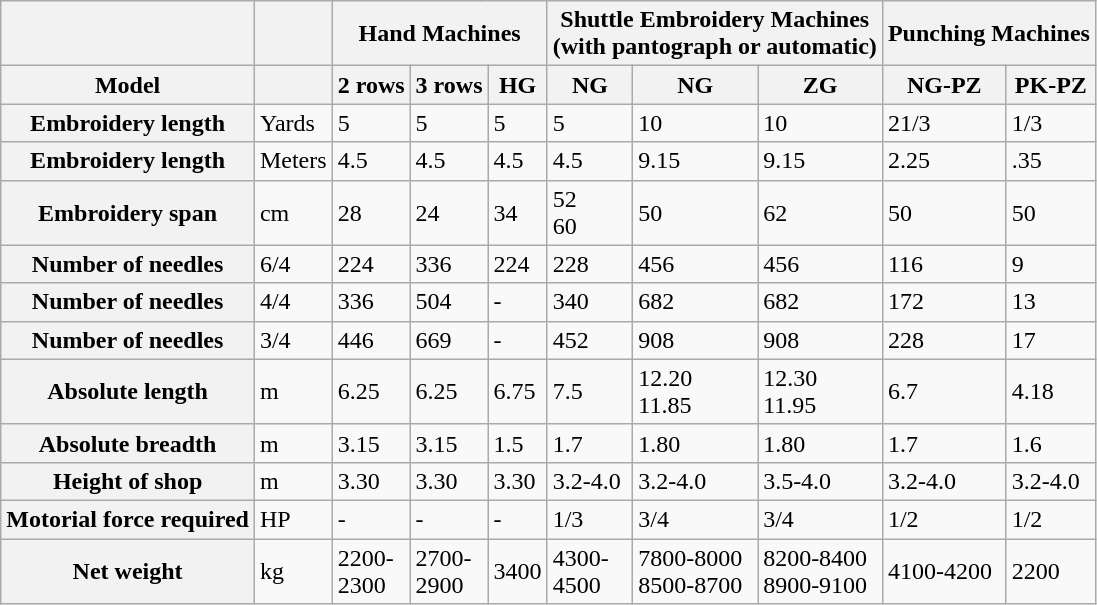<table class="wikitable">
<tr>
<th></th>
<th></th>
<th colspan="3">Hand Machines</th>
<th colspan="3">Shuttle Embroidery Machines<br>(with pantograph or automatic)</th>
<th colspan="2">Punching Machines</th>
</tr>
<tr>
<th>Model</th>
<th></th>
<th>2 rows</th>
<th>3 rows</th>
<th>HG</th>
<th>NG</th>
<th>NG</th>
<th>ZG</th>
<th>NG-PZ</th>
<th>PK-PZ</th>
</tr>
<tr>
<th>Embroidery length</th>
<td>Yards</td>
<td>5</td>
<td>5</td>
<td>5</td>
<td>5</td>
<td>10</td>
<td>10</td>
<td>21/3</td>
<td>1/3</td>
</tr>
<tr>
<th>Embroidery length</th>
<td>Meters</td>
<td>4.5</td>
<td>4.5</td>
<td>4.5</td>
<td>4.5</td>
<td>9.15</td>
<td>9.15</td>
<td>2.25</td>
<td>.35</td>
</tr>
<tr>
<th>Embroidery span</th>
<td>cm</td>
<td>28</td>
<td>24</td>
<td>34</td>
<td>52<br>60</td>
<td>50</td>
<td>62</td>
<td>50</td>
<td>50</td>
</tr>
<tr>
<th>Number of needles</th>
<td>6/4</td>
<td>224</td>
<td>336</td>
<td>224</td>
<td>228</td>
<td>456</td>
<td>456</td>
<td>116</td>
<td>9</td>
</tr>
<tr>
<th>Number of needles</th>
<td>4/4</td>
<td>336</td>
<td>504</td>
<td>-</td>
<td>340</td>
<td>682</td>
<td>682</td>
<td>172</td>
<td>13</td>
</tr>
<tr>
<th>Number of needles</th>
<td>3/4</td>
<td>446</td>
<td>669</td>
<td>-</td>
<td>452</td>
<td>908</td>
<td>908</td>
<td>228</td>
<td>17</td>
</tr>
<tr>
<th>Absolute length</th>
<td>m</td>
<td>6.25</td>
<td>6.25</td>
<td>6.75</td>
<td>7.5</td>
<td>12.20<br>11.85</td>
<td>12.30<br>11.95</td>
<td>6.7</td>
<td>4.18</td>
</tr>
<tr>
<th>Absolute breadth</th>
<td>m</td>
<td>3.15</td>
<td>3.15</td>
<td>1.5</td>
<td>1.7</td>
<td>1.80</td>
<td>1.80</td>
<td>1.7</td>
<td>1.6</td>
</tr>
<tr>
<th>Height of shop</th>
<td>m</td>
<td>3.30</td>
<td>3.30</td>
<td>3.30</td>
<td>3.2-4.0</td>
<td>3.2-4.0</td>
<td>3.5-4.0</td>
<td>3.2-4.0</td>
<td>3.2-4.0</td>
</tr>
<tr>
<th>Motorial force required</th>
<td>HP</td>
<td>-</td>
<td>-</td>
<td>-</td>
<td>1/3</td>
<td>3/4</td>
<td>3/4</td>
<td>1/2</td>
<td>1/2</td>
</tr>
<tr>
<th>Net weight</th>
<td>kg</td>
<td>2200-<br>2300</td>
<td>2700-<br>2900</td>
<td>3400</td>
<td>4300-<br>4500</td>
<td>7800-8000<br>8500-8700</td>
<td>8200-8400<br>8900-9100</td>
<td>4100-4200</td>
<td>2200</td>
</tr>
</table>
